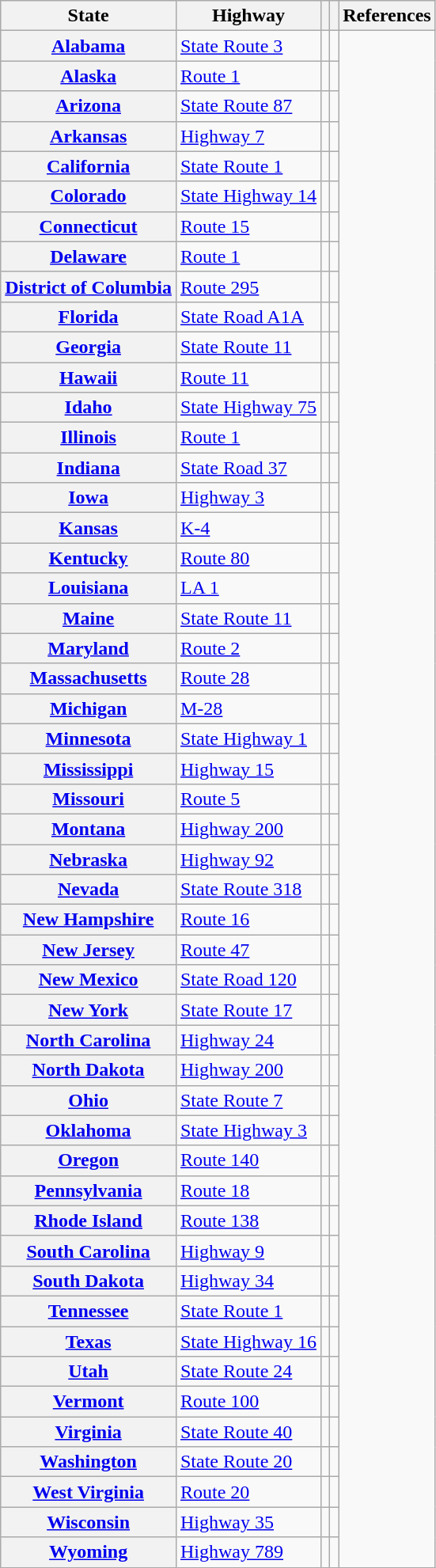<table class="wikitable sortable plainrowheaders">
<tr>
<th scope="col">State</th>
<th scope="col" class="unsortable">Highway</th>
<th scope="col"></th>
<th scope="col"></th>
<th scope="col" class="unsortable">References</th>
</tr>
<tr>
<th scope="row"><a href='#'>Alabama</a></th>
<td> <a href='#'>State Route 3</a></td>
<td></td>
<td></td>
</tr>
<tr>
<th scope="row"><a href='#'>Alaska</a></th>
<td> <a href='#'>Route 1</a></td>
<td></td>
<td></td>
</tr>
<tr>
<th scope="row"><a href='#'>Arizona</a></th>
<td> <a href='#'>State Route 87</a></td>
<td></td>
<td></td>
</tr>
<tr>
<th scope="row"><a href='#'>Arkansas</a></th>
<td> <a href='#'>Highway 7</a></td>
<td></td>
<td></td>
</tr>
<tr>
<th scope="row"><a href='#'>California</a></th>
<td> <a href='#'>State Route 1</a></td>
<td></td>
<td></td>
</tr>
<tr>
<th scope="row"><a href='#'>Colorado</a></th>
<td> <a href='#'>State Highway 14</a></td>
<td></td>
<td></td>
</tr>
<tr>
<th scope="row"><a href='#'>Connecticut</a></th>
<td> <a href='#'>Route 15</a></td>
<td></td>
<td></td>
</tr>
<tr>
<th scope="row"><a href='#'>Delaware</a></th>
<td> <a href='#'>Route 1</a></td>
<td></td>
<td></td>
</tr>
<tr>
<th scope="row"><a href='#'>District of Columbia</a></th>
<td> <a href='#'>Route 295</a></td>
<td></td>
<td></td>
</tr>
<tr>
<th scope="row"><a href='#'>Florida</a></th>
<td> <a href='#'>State Road A1A</a></td>
<td></td>
<td></td>
</tr>
<tr>
<th scope="row"><a href='#'>Georgia</a></th>
<td> <a href='#'>State Route 11</a></td>
<td></td>
<td></td>
</tr>
<tr>
<th scope="row"><a href='#'>Hawaii</a></th>
<td> <a href='#'>Route 11</a></td>
<td></td>
<td></td>
</tr>
<tr>
<th scope="row"><a href='#'>Idaho</a></th>
<td> <a href='#'>State Highway 75</a></td>
<td></td>
<td></td>
</tr>
<tr>
<th scope="row"><a href='#'>Illinois</a></th>
<td> <a href='#'>Route 1</a></td>
<td></td>
<td></td>
</tr>
<tr>
<th scope="row"><a href='#'>Indiana</a></th>
<td> <a href='#'>State Road 37</a></td>
<td></td>
<td></td>
</tr>
<tr>
<th scope="row"><a href='#'>Iowa</a></th>
<td> <a href='#'>Highway 3</a></td>
<td></td>
<td></td>
</tr>
<tr>
<th scope="row"><a href='#'>Kansas</a></th>
<td> <a href='#'>K-4</a></td>
<td></td>
<td></td>
</tr>
<tr>
<th scope="row"><a href='#'>Kentucky</a></th>
<td> <a href='#'>Route 80</a></td>
<td></td>
<td></td>
</tr>
<tr>
<th scope="row"><a href='#'>Louisiana</a></th>
<td> <a href='#'>LA 1</a></td>
<td></td>
<td></td>
</tr>
<tr>
<th scope="row"><a href='#'>Maine</a></th>
<td> <a href='#'>State Route 11</a></td>
<td></td>
<td></td>
</tr>
<tr>
<th scope="row"><a href='#'>Maryland</a></th>
<td> <a href='#'>Route 2</a></td>
<td></td>
<td></td>
</tr>
<tr>
<th scope="row"><a href='#'>Massachusetts</a></th>
<td> <a href='#'>Route 28</a></td>
<td></td>
<td></td>
</tr>
<tr>
<th scope="row"><a href='#'>Michigan</a></th>
<td> <a href='#'>M-28</a></td>
<td></td>
<td></td>
</tr>
<tr>
<th scope="row"><a href='#'>Minnesota</a></th>
<td> <a href='#'>State Highway 1</a></td>
<td></td>
<td></td>
</tr>
<tr>
<th scope="row"><a href='#'>Mississippi</a></th>
<td> <a href='#'>Highway 15</a></td>
<td></td>
<td></td>
</tr>
<tr>
<th scope="row"><a href='#'>Missouri</a></th>
<td> <a href='#'>Route 5</a></td>
<td></td>
<td></td>
</tr>
<tr>
<th scope="row"><a href='#'>Montana</a></th>
<td> <a href='#'>Highway 200</a></td>
<td></td>
<td></td>
</tr>
<tr>
<th scope="row"><a href='#'>Nebraska</a></th>
<td> <a href='#'>Highway 92</a></td>
<td></td>
<td></td>
</tr>
<tr>
<th scope="row"><a href='#'>Nevada</a></th>
<td> <a href='#'>State Route 318</a></td>
<td></td>
<td></td>
</tr>
<tr>
<th scope="row"><a href='#'>New Hampshire</a></th>
<td> <a href='#'>Route 16</a></td>
<td></td>
<td></td>
</tr>
<tr>
<th scope="row"><a href='#'>New Jersey</a></th>
<td> <a href='#'>Route 47</a></td>
<td></td>
<td></td>
</tr>
<tr>
<th scope="row"><a href='#'>New Mexico</a></th>
<td> <a href='#'>State Road 120</a></td>
<td></td>
<td></td>
</tr>
<tr>
<th scope="row"><a href='#'>New York</a></th>
<td> <a href='#'>State Route 17</a></td>
<td></td>
<td></td>
</tr>
<tr>
<th scope="row"><a href='#'>North Carolina</a></th>
<td> <a href='#'>Highway 24</a></td>
<td></td>
<td></td>
</tr>
<tr>
<th scope="row"><a href='#'>North Dakota</a></th>
<td> <a href='#'>Highway 200</a></td>
<td></td>
<td></td>
</tr>
<tr>
<th scope="row"><a href='#'>Ohio</a></th>
<td> <a href='#'>State Route 7</a></td>
<td></td>
<td></td>
</tr>
<tr>
<th scope="row"><a href='#'>Oklahoma</a></th>
<td> <a href='#'>State Highway 3</a></td>
<td></td>
<td></td>
</tr>
<tr>
<th scope="row"><a href='#'>Oregon</a></th>
<td> <a href='#'>Route 140</a></td>
<td></td>
<td></td>
</tr>
<tr>
<th scope="row"><a href='#'>Pennsylvania</a></th>
<td> <a href='#'>Route 18</a></td>
<td></td>
<td></td>
</tr>
<tr>
<th scope="row"><a href='#'>Rhode Island</a></th>
<td> <a href='#'>Route 138</a></td>
<td></td>
<td></td>
</tr>
<tr>
<th scope="row"><a href='#'>South Carolina</a></th>
<td> <a href='#'>Highway 9</a></td>
<td></td>
<td></td>
</tr>
<tr>
<th scope="row"><a href='#'>South Dakota</a></th>
<td> <a href='#'>Highway 34</a></td>
<td></td>
<td></td>
</tr>
<tr>
<th scope="row"><a href='#'>Tennessee</a></th>
<td> <a href='#'>State Route 1</a></td>
<td></td>
<td></td>
</tr>
<tr>
<th scope="row"><a href='#'>Texas</a></th>
<td> <a href='#'>State Highway 16</a></td>
<td></td>
<td></td>
</tr>
<tr>
<th scope="row"><a href='#'>Utah</a></th>
<td> <a href='#'>State Route 24</a></td>
<td></td>
<td></td>
</tr>
<tr>
<th scope="row"><a href='#'>Vermont</a></th>
<td> <a href='#'>Route 100</a></td>
<td></td>
<td></td>
</tr>
<tr>
<th scope="row"><a href='#'>Virginia</a></th>
<td> <a href='#'>State Route 40</a></td>
<td></td>
<td></td>
</tr>
<tr>
<th scope="row"><a href='#'>Washington</a></th>
<td> <a href='#'>State Route 20</a></td>
<td></td>
<td></td>
</tr>
<tr>
<th scope="row"><a href='#'>West Virginia</a></th>
<td> <a href='#'>Route 20</a></td>
<td></td>
<td></td>
</tr>
<tr>
<th scope="row"><a href='#'>Wisconsin</a></th>
<td> <a href='#'>Highway 35</a></td>
<td></td>
<td></td>
</tr>
<tr>
<th scope="row"><a href='#'>Wyoming</a></th>
<td> <a href='#'>Highway 789</a></td>
<td></td>
<td></td>
</tr>
</table>
